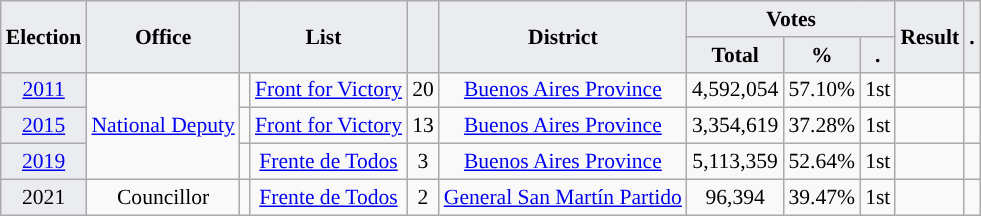<table class="wikitable" style="font-size:90%; text-align:center;">
<tr>
<th style="background-color:#EAECF0;" rowspan=2>Election</th>
<th style="background-color:#EAECF0;" rowspan=2>Office</th>
<th style="background-color:#EAECF0;" colspan=2 rowspan=2>List</th>
<th style="background-color:#EAECF0;" rowspan=2></th>
<th style="background-color:#EAECF0;" rowspan=2>District</th>
<th style="background-color:#EAECF0;" colspan=3>Votes</th>
<th style="background-color:#EAECF0;" rowspan=2>Result</th>
<th style="background-color:#EAECF0;" rowspan=2>.</th>
</tr>
<tr>
<th style="background-color:#EAECF0;">Total</th>
<th style="background-color:#EAECF0;">%</th>
<th style="background-color:#EAECF0;">.</th>
</tr>
<tr>
<td style="background-color:#EAECF0;"><a href='#'>2011</a></td>
<td rowspan="3"><a href='#'>National Deputy</a></td>
<td style="background-color:"></td>
<td><a href='#'>Front for Victory</a></td>
<td>20</td>
<td><a href='#'>Buenos Aires Province</a></td>
<td>4,592,054</td>
<td>57.10%</td>
<td>1st</td>
<td></td>
<td></td>
</tr>
<tr>
<td style="background-color:#EAECF0;"><a href='#'>2015</a></td>
<td style="background-color:"></td>
<td><a href='#'>Front for Victory</a></td>
<td>13</td>
<td><a href='#'>Buenos Aires Province</a></td>
<td>3,354,619</td>
<td>37.28%</td>
<td>1st</td>
<td></td>
<td></td>
</tr>
<tr>
<td style="background-color:#EAECF0;"><a href='#'>2019</a></td>
<td style="background-color:"></td>
<td><a href='#'>Frente de Todos</a></td>
<td>3</td>
<td><a href='#'>Buenos Aires Province</a></td>
<td>5,113,359</td>
<td>52.64%</td>
<td>1st</td>
<td></td>
<td></td>
</tr>
<tr>
<td style="background-color:#EAECF0;">2021</td>
<td>Councillor</td>
<td style="background-color:"></td>
<td><a href='#'>Frente de Todos</a></td>
<td>2</td>
<td><a href='#'>General San Martín Partido</a></td>
<td>96,394</td>
<td>39.47%</td>
<td>1st</td>
<td></td>
<td></td>
</tr>
</table>
